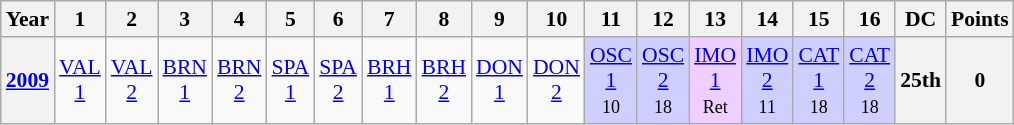<table class="wikitable" style="text-align:center; font-size:90%">
<tr>
<th>Year</th>
<th>1</th>
<th>2</th>
<th>3</th>
<th>4</th>
<th>5</th>
<th>6</th>
<th>7</th>
<th>8</th>
<th>9</th>
<th>10</th>
<th>11</th>
<th>12</th>
<th>13</th>
<th>14</th>
<th>15</th>
<th>16</th>
<th>DC</th>
<th>Points</th>
</tr>
<tr>
<th><a href='#'>2009</a></th>
<td><a href='#'>VAL<br>1</a><br><small></small></td>
<td><a href='#'>VAL<br>2</a><br><small></small></td>
<td><a href='#'>BRN<br>1</a><br><small></small></td>
<td><a href='#'>BRN<br>2</a><br><small></small></td>
<td><a href='#'>SPA<br>1</a><br><small></small></td>
<td><a href='#'>SPA<br>2</a><br><small></small></td>
<td><a href='#'>BRH<br>1</a><br><small></small></td>
<td><a href='#'>BRH<br>2</a><br><small></small></td>
<td><a href='#'>DON<br>1</a><br><small></small></td>
<td><a href='#'>DON<br>2</a><br><small></small></td>
<td style="background:#CFCFFF;"><a href='#'>OSC<br>1</a><br><small>10</small></td>
<td style="background:#CFCFFF;"><a href='#'>OSC<br>2</a><br><small>18</small></td>
<td style="background:#EFCFFF;"><a href='#'>IMO<br>1</a><br><small>Ret</small></td>
<td style="background:#CFCFFF;"><a href='#'>IMO<br>2</a><br><small>11</small></td>
<td style="background:#CFCFFF;"><a href='#'>CAT<br>1</a><br><small>18</small></td>
<td style="background:#CFCFFF;"><a href='#'>CAT<br>2</a><br><small>18</small></td>
<th>25th</th>
<th>0</th>
</tr>
</table>
